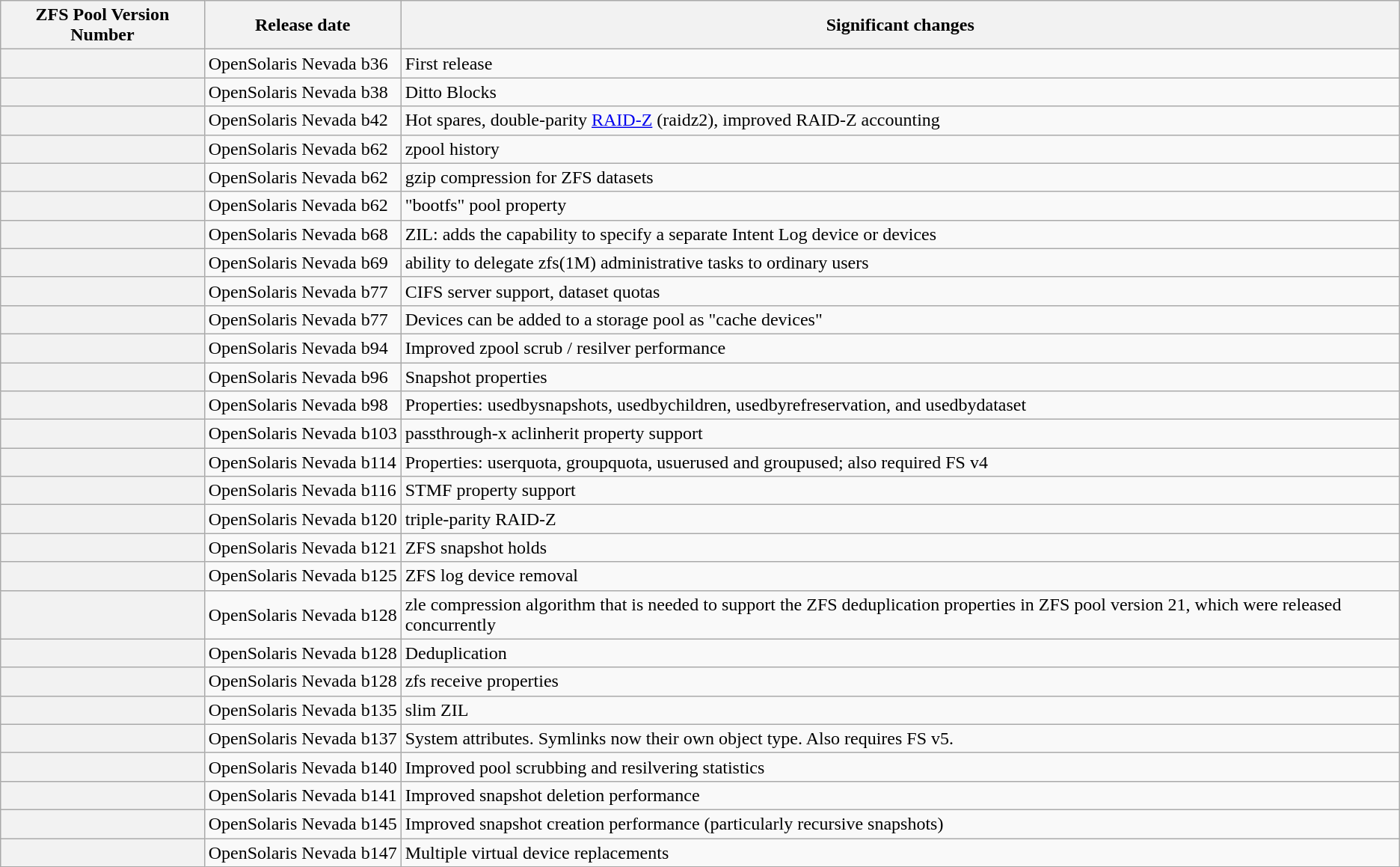<table class="wikitable">
<tr>
<th>ZFS Pool Version Number</th>
<th>Release date</th>
<th>Significant changes</th>
</tr>
<tr>
<th></th>
<td style="white-space:nowrap;">OpenSolaris Nevada b36</td>
<td>First release</td>
</tr>
<tr>
<th></th>
<td style="white-space:nowrap;">OpenSolaris Nevada b38</td>
<td>Ditto Blocks</td>
</tr>
<tr>
<th></th>
<td style="white-space:nowrap;">OpenSolaris Nevada b42</td>
<td>Hot spares, double-parity <a href='#'>RAID-Z</a> (raidz2), improved RAID-Z accounting</td>
</tr>
<tr>
<th></th>
<td style="white-space:nowrap;">OpenSolaris Nevada b62</td>
<td>zpool history</td>
</tr>
<tr>
<th></th>
<td style="white-space:nowrap;">OpenSolaris Nevada b62</td>
<td>gzip compression for ZFS datasets</td>
</tr>
<tr>
<th></th>
<td style="white-space:nowrap;">OpenSolaris Nevada b62</td>
<td>"bootfs" pool property</td>
</tr>
<tr>
<th></th>
<td style="white-space:nowrap;">OpenSolaris Nevada b68</td>
<td>ZIL: adds the capability to specify a separate Intent Log device or devices</td>
</tr>
<tr>
<th></th>
<td style="white-space:nowrap;">OpenSolaris Nevada b69</td>
<td>ability to delegate zfs(1M) administrative tasks to ordinary users</td>
</tr>
<tr>
<th></th>
<td style="white-space:nowrap;">OpenSolaris Nevada b77</td>
<td>CIFS server support, dataset quotas</td>
</tr>
<tr>
<th></th>
<td style="white-space:nowrap;">OpenSolaris Nevada b77</td>
<td>Devices can be added to a storage pool as "cache devices"</td>
</tr>
<tr>
<th></th>
<td style="white-space:nowrap;">OpenSolaris Nevada b94</td>
<td>Improved zpool scrub / resilver performance</td>
</tr>
<tr>
<th></th>
<td style="white-space:nowrap;">OpenSolaris Nevada b96</td>
<td>Snapshot properties</td>
</tr>
<tr>
<th></th>
<td style="white-space:nowrap;">OpenSolaris Nevada b98</td>
<td>Properties: usedbysnapshots, usedbychildren, usedbyrefreservation, and usedbydataset</td>
</tr>
<tr>
<th></th>
<td style="white-space:nowrap;">OpenSolaris Nevada b103</td>
<td>passthrough-x aclinherit property support</td>
</tr>
<tr>
<th></th>
<td style="white-space:nowrap;">OpenSolaris Nevada b114</td>
<td>Properties: userquota, groupquota, usuerused and groupused; also required FS v4</td>
</tr>
<tr>
<th></th>
<td style="white-space:nowrap;">OpenSolaris Nevada b116</td>
<td>STMF property support</td>
</tr>
<tr>
<th></th>
<td style="white-space:nowrap;">OpenSolaris Nevada b120</td>
<td>triple-parity RAID-Z</td>
</tr>
<tr>
<th></th>
<td style="white-space:nowrap;">OpenSolaris Nevada b121</td>
<td>ZFS snapshot holds</td>
</tr>
<tr>
<th></th>
<td style="white-space:nowrap;">OpenSolaris Nevada b125</td>
<td>ZFS log device removal</td>
</tr>
<tr>
<th></th>
<td style="white-space:nowrap;">OpenSolaris Nevada b128</td>
<td>zle compression algorithm that is needed to support the ZFS deduplication properties in ZFS pool version 21, which were released concurrently</td>
</tr>
<tr>
<th></th>
<td style="white-space:nowrap;">OpenSolaris Nevada b128</td>
<td>Deduplication</td>
</tr>
<tr>
<th></th>
<td style="white-space:nowrap;">OpenSolaris Nevada b128</td>
<td>zfs receive properties</td>
</tr>
<tr>
<th></th>
<td style="white-space:nowrap;">OpenSolaris Nevada b135</td>
<td>slim ZIL</td>
</tr>
<tr>
<th></th>
<td style="white-space:nowrap;">OpenSolaris Nevada b137</td>
<td>System attributes. Symlinks now their own object type. Also requires FS v5.</td>
</tr>
<tr>
<th></th>
<td style="white-space:nowrap;">OpenSolaris Nevada b140</td>
<td>Improved pool scrubbing and resilvering statistics</td>
</tr>
<tr>
<th></th>
<td style="white-space:nowrap;">OpenSolaris Nevada b141</td>
<td>Improved snapshot deletion performance</td>
</tr>
<tr>
<th></th>
<td style="white-space:nowrap;">OpenSolaris Nevada b145</td>
<td>Improved snapshot creation performance (particularly recursive snapshots)</td>
</tr>
<tr>
<th></th>
<td style="white-space:nowrap;">OpenSolaris Nevada b147</td>
<td>Multiple virtual device replacements</td>
</tr>
</table>
